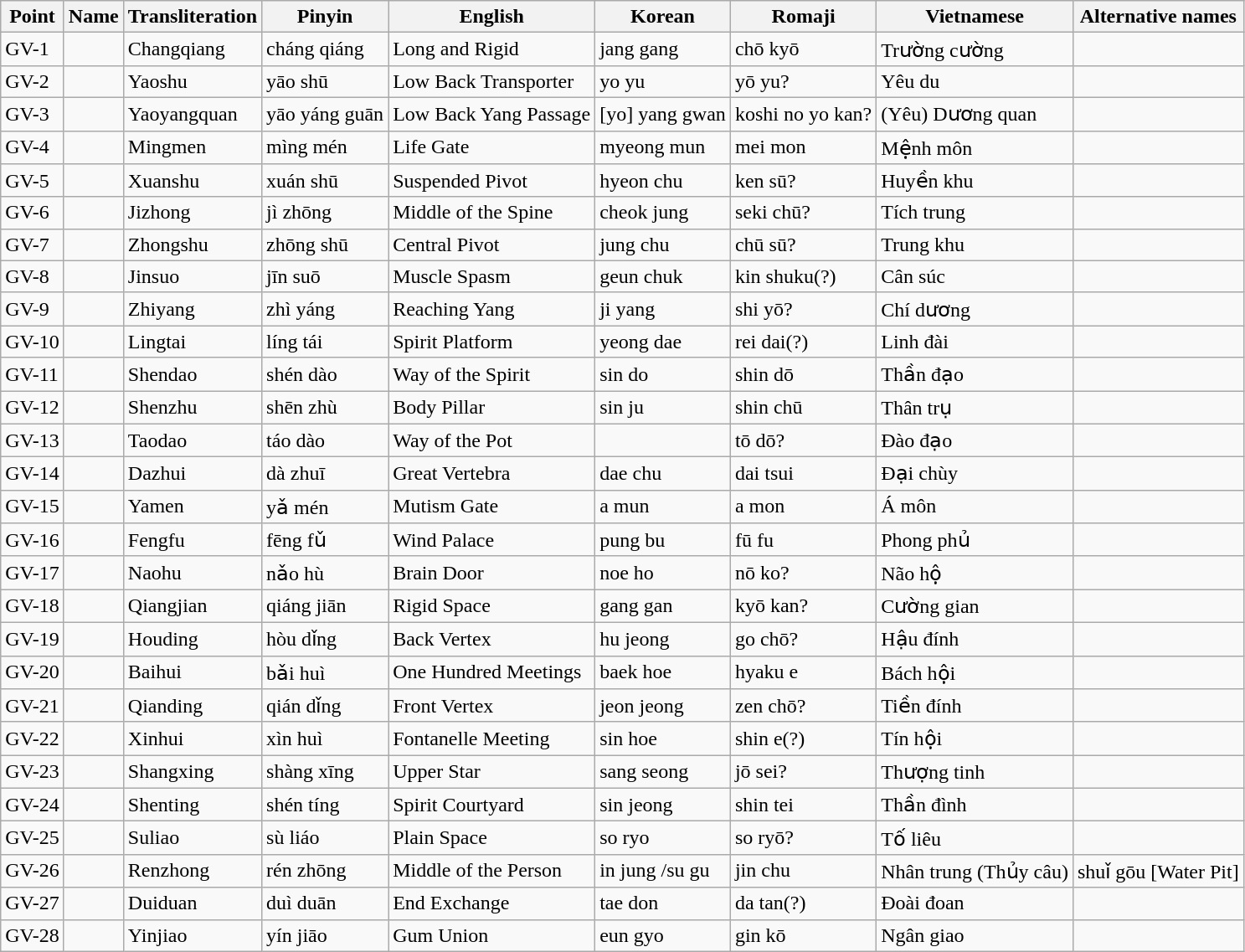<table class="wikitable">
<tr>
<th>Point</th>
<th>Name</th>
<th>Transliteration</th>
<th>Pinyin</th>
<th>English</th>
<th>Korean </th>
<th>Romaji</th>
<th>Vietnamese</th>
<th>Alternative names</th>
</tr>
<tr>
<td>GV-1</td>
<td></td>
<td>Changqiang</td>
<td>cháng qiáng</td>
<td>Long and Rigid</td>
<td>jang gang </td>
<td>chō kyō</td>
<td>Trường cường</td>
<td></td>
</tr>
<tr>
<td>GV-2</td>
<td></td>
<td>Yaoshu</td>
<td>yāo shū</td>
<td>Low Back Transporter</td>
<td>yo yu </td>
<td>yō yu?</td>
<td>Yêu du</td>
<td></td>
</tr>
<tr>
<td>GV-3</td>
<td></td>
<td>Yaoyangquan</td>
<td>yāo yáng guān</td>
<td>Low Back Yang Passage</td>
<td>[yo] yang gwan  </td>
<td>koshi no yo kan?</td>
<td>(Yêu) Dương quan</td>
<td></td>
</tr>
<tr>
<td>GV-4</td>
<td></td>
<td>Mingmen</td>
<td>mìng mén</td>
<td>Life Gate</td>
<td>myeong mun </td>
<td>mei mon</td>
<td>Mệnh môn</td>
<td></td>
</tr>
<tr>
<td>GV-5</td>
<td></td>
<td>Xuanshu</td>
<td>xuán shū</td>
<td>Suspended Pivot</td>
<td>hyeon chu </td>
<td>ken sū?</td>
<td>Huyền khu</td>
<td></td>
</tr>
<tr>
<td>GV-6</td>
<td></td>
<td>Jizhong</td>
<td>jì zhōng</td>
<td>Middle of the Spine</td>
<td>cheok jung </td>
<td>seki chū?</td>
<td>Tích trung</td>
<td></td>
</tr>
<tr>
<td>GV-7</td>
<td></td>
<td>Zhongshu</td>
<td>zhōng shū</td>
<td>Central Pivot</td>
<td>jung chu </td>
<td>chū sū?</td>
<td>Trung khu</td>
<td></td>
</tr>
<tr>
<td>GV-8</td>
<td></td>
<td>Jinsuo</td>
<td>jīn suō</td>
<td>Muscle Spasm</td>
<td>geun chuk </td>
<td>kin shuku(?)</td>
<td>Cân súc</td>
<td></td>
</tr>
<tr>
<td>GV-9</td>
<td></td>
<td>Zhiyang</td>
<td>zhì yáng</td>
<td>Reaching Yang</td>
<td>ji yang </td>
<td>shi yō?</td>
<td>Chí dương</td>
<td></td>
</tr>
<tr>
<td>GV-10</td>
<td></td>
<td>Lingtai</td>
<td>líng tái</td>
<td>Spirit Platform</td>
<td>yeong dae </td>
<td>rei dai(?)</td>
<td>Linh đài</td>
<td></td>
</tr>
<tr>
<td>GV-11</td>
<td></td>
<td>Shendao</td>
<td>shén dào</td>
<td>Way of the Spirit</td>
<td>sin do </td>
<td>shin dō</td>
<td>Thần đạo</td>
<td></td>
</tr>
<tr>
<td>GV-12</td>
<td></td>
<td>Shenzhu</td>
<td>shēn zhù</td>
<td>Body Pillar</td>
<td>sin ju </td>
<td>shin chū</td>
<td>Thân trụ</td>
<td></td>
</tr>
<tr>
<td>GV-13</td>
<td></td>
<td>Taodao</td>
<td>táo dào</td>
<td>Way of the Pot</td>
<td> </td>
<td>tō dō?</td>
<td>Đào đạo</td>
<td></td>
</tr>
<tr>
<td>GV-14</td>
<td></td>
<td>Dazhui</td>
<td>dà zhuī</td>
<td>Great Vertebra</td>
<td>dae chu </td>
<td>dai tsui</td>
<td>Đại chùy</td>
<td></td>
</tr>
<tr>
<td>GV-15</td>
<td></td>
<td>Yamen</td>
<td>yǎ mén</td>
<td>Mutism Gate</td>
<td>a mun </td>
<td>a mon</td>
<td>Á môn</td>
<td></td>
</tr>
<tr>
<td>GV-16</td>
<td></td>
<td>Fengfu</td>
<td>fēng fǔ</td>
<td>Wind Palace</td>
<td>pung bu </td>
<td>fū fu</td>
<td>Phong phủ</td>
<td></td>
</tr>
<tr>
<td>GV-17</td>
<td></td>
<td>Naohu</td>
<td>nǎo hù</td>
<td>Brain Door</td>
<td>noe ho </td>
<td>nō ko?</td>
<td>Não hộ</td>
<td></td>
</tr>
<tr>
<td>GV-18</td>
<td></td>
<td>Qiangjian</td>
<td>qiáng jiān</td>
<td>Rigid Space</td>
<td>gang gan </td>
<td>kyō kan?</td>
<td>Cường gian</td>
<td></td>
</tr>
<tr>
<td>GV-19</td>
<td></td>
<td>Houding</td>
<td>hòu dǐng</td>
<td>Back Vertex</td>
<td>hu jeong </td>
<td>go chō?</td>
<td>Hậu đính</td>
<td></td>
</tr>
<tr>
<td>GV-20</td>
<td></td>
<td>Baihui</td>
<td>bǎi huì</td>
<td>One Hundred Meetings</td>
<td>baek hoe </td>
<td>hyaku e</td>
<td>Bách hội</td>
<td></td>
</tr>
<tr>
<td>GV-21</td>
<td></td>
<td>Qianding</td>
<td>qián dǐng</td>
<td>Front Vertex</td>
<td>jeon jeong </td>
<td>zen chō?</td>
<td>Tiền đính</td>
<td></td>
</tr>
<tr>
<td>GV-22</td>
<td></td>
<td>Xinhui</td>
<td>xìn huì</td>
<td>Fontanelle Meeting</td>
<td>sin hoe </td>
<td>shin e(?)</td>
<td>Tín hội</td>
<td></td>
</tr>
<tr>
<td>GV-23</td>
<td></td>
<td>Shangxing</td>
<td>shàng xīng</td>
<td>Upper Star</td>
<td>sang seong </td>
<td>jō sei?</td>
<td>Thượng tinh</td>
<td></td>
</tr>
<tr>
<td>GV-24</td>
<td></td>
<td>Shenting</td>
<td>shén tíng</td>
<td>Spirit Courtyard</td>
<td>sin jeong </td>
<td>shin tei</td>
<td>Thần đình</td>
<td></td>
</tr>
<tr>
<td>GV-25</td>
<td></td>
<td>Suliao</td>
<td>sù liáo</td>
<td>Plain Space</td>
<td>so ryo </td>
<td>so ryō?</td>
<td>Tố liêu</td>
<td></td>
</tr>
<tr>
<td>GV-26</td>
<td></td>
<td>Renzhong</td>
<td>rén zhōng</td>
<td>Middle of the Person</td>
<td>in jung /su gu </td>
<td>jin chu</td>
<td>Nhân trung (Thủy câu)</td>
<td> shuǐ gōu [Water Pit]</td>
</tr>
<tr>
<td>GV-27</td>
<td></td>
<td>Duiduan</td>
<td>duì duān</td>
<td>End Exchange</td>
<td>tae don </td>
<td>da tan(?)</td>
<td>Đoài đoan</td>
<td></td>
</tr>
<tr>
<td>GV-28</td>
<td></td>
<td>Yinjiao</td>
<td>yín jiāo</td>
<td>Gum Union</td>
<td>eun gyo </td>
<td>gin kō</td>
<td>Ngân giao</td>
<td></td>
</tr>
</table>
